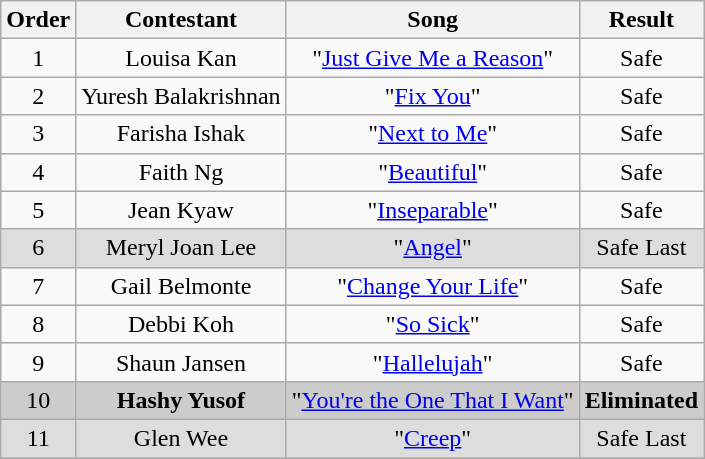<table class="wikitable plainrowheaders" style="text-align:center;">
<tr>
<th scope="col">Order</th>
<th scope="col">Contestant</th>
<th scope="col">Song</th>
<th scope="col">Result</th>
</tr>
<tr>
<td scope="row">1</td>
<td>Louisa Kan</td>
<td>"<a href='#'>Just Give Me a Reason</a>"</td>
<td>Safe</td>
</tr>
<tr>
<td>2</td>
<td>Yuresh Balakrishnan</td>
<td>"<a href='#'>Fix You</a>"</td>
<td>Safe</td>
</tr>
<tr>
<td>3</td>
<td>Farisha Ishak</td>
<td>"<a href='#'>Next to Me</a>"</td>
<td>Safe</td>
</tr>
<tr>
<td>4</td>
<td>Faith Ng</td>
<td>"<a href='#'>Beautiful</a>"</td>
<td>Safe</td>
</tr>
<tr>
<td>5</td>
<td>Jean Kyaw</td>
<td>"<a href='#'>Inseparable</a>"</td>
<td>Safe</td>
</tr>
<tr style="background:#ddd;">
<td>6</td>
<td>Meryl Joan Lee</td>
<td>"<a href='#'>Angel</a>"</td>
<td>Safe Last</td>
</tr>
<tr>
<td>7</td>
<td>Gail Belmonte</td>
<td>"<a href='#'>Change Your Life</a>"</td>
<td>Safe</td>
</tr>
<tr>
<td>8</td>
<td>Debbi Koh</td>
<td>"<a href='#'>So Sick</a>"</td>
<td>Safe</td>
</tr>
<tr>
<td>9</td>
<td>Shaun Jansen</td>
<td>"<a href='#'>Hallelujah</a>"</td>
<td>Safe</td>
</tr>
<tr style="background:#ccc;">
<td>10</td>
<td><strong>Hashy Yusof</strong></td>
<td>"<a href='#'>You're the One That I Want</a>"</td>
<td><strong>Eliminated</strong></td>
</tr>
<tr style="background:#ddd;">
<td>11</td>
<td>Glen Wee</td>
<td>"<a href='#'>Creep</a>"</td>
<td>Safe Last</td>
</tr>
<tr>
</tr>
</table>
